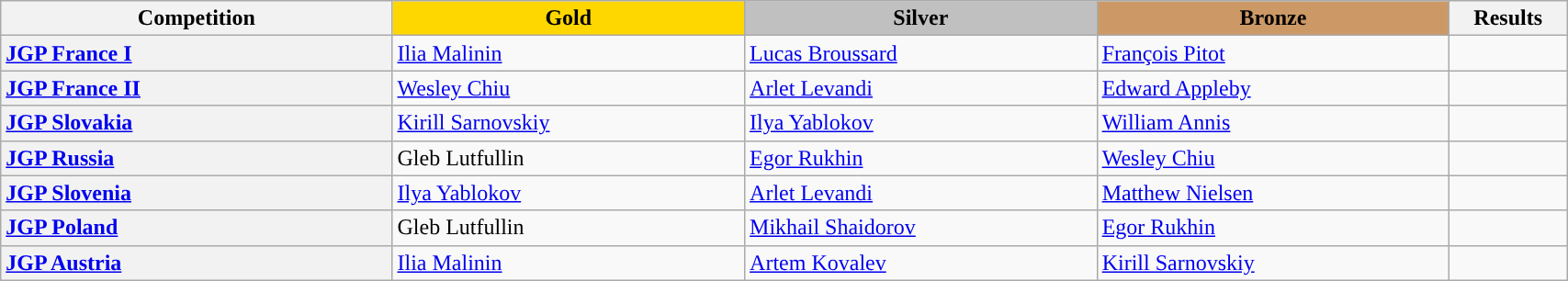<table class="wikitable unsortable" style="text-align:left; width:90%">
<tr>
<th scope="col" style="text-align:center; width:25%;">Competition</th>
<td scope="col" style="text-align:center; width:22.5%; background:gold"><strong>Gold</strong></td>
<td scope="col" style="text-align:center; width:22.5%; background:silver"><strong>Silver</strong></td>
<td scope="col" style="text-align:center; width:22.5%; background:#c96"><strong>Bronze</strong></td>
<th scope="col" style="text-align:center; width:7.5%;">Results</th>
</tr>
<tr>
<th scope="row" style="text-align:left"> <a href='#'>JGP France I</a></th>
<td> <a href='#'>Ilia Malinin</a></td>
<td> <a href='#'>Lucas Broussard</a></td>
<td> <a href='#'>François Pitot</a></td>
<td></td>
</tr>
<tr>
<th scope="row" style="text-align:left"> <a href='#'>JGP France II</a></th>
<td> <a href='#'>Wesley Chiu</a></td>
<td> <a href='#'>Arlet Levandi</a></td>
<td> <a href='#'>Edward Appleby</a></td>
<td></td>
</tr>
<tr>
<th scope="row" style="text-align:left"> <a href='#'>JGP Slovakia</a></th>
<td> <a href='#'>Kirill Sarnovskiy</a></td>
<td> <a href='#'>Ilya Yablokov</a></td>
<td> <a href='#'>William Annis</a></td>
<td></td>
</tr>
<tr>
<th scope="row" style="text-align:left"> <a href='#'>JGP Russia</a></th>
<td> Gleb Lutfullin</td>
<td> <a href='#'>Egor Rukhin</a></td>
<td> <a href='#'>Wesley Chiu</a></td>
<td></td>
</tr>
<tr>
<th scope="row" style="text-align:left"> <a href='#'>JGP Slovenia</a></th>
<td> <a href='#'>Ilya Yablokov</a></td>
<td> <a href='#'>Arlet Levandi</a></td>
<td> <a href='#'>Matthew Nielsen</a></td>
<td></td>
</tr>
<tr>
<th scope="row" style="text-align:left"> <a href='#'>JGP Poland</a></th>
<td> Gleb Lutfullin</td>
<td> <a href='#'>Mikhail Shaidorov</a></td>
<td> <a href='#'>Egor Rukhin</a></td>
<td></td>
</tr>
<tr>
<th scope="row" style="text-align:left"> <a href='#'>JGP Austria</a></th>
<td> <a href='#'>Ilia Malinin</a></td>
<td> <a href='#'>Artem Kovalev</a></td>
<td> <a href='#'>Kirill Sarnovskiy</a></td>
<td></td>
</tr>
</table>
